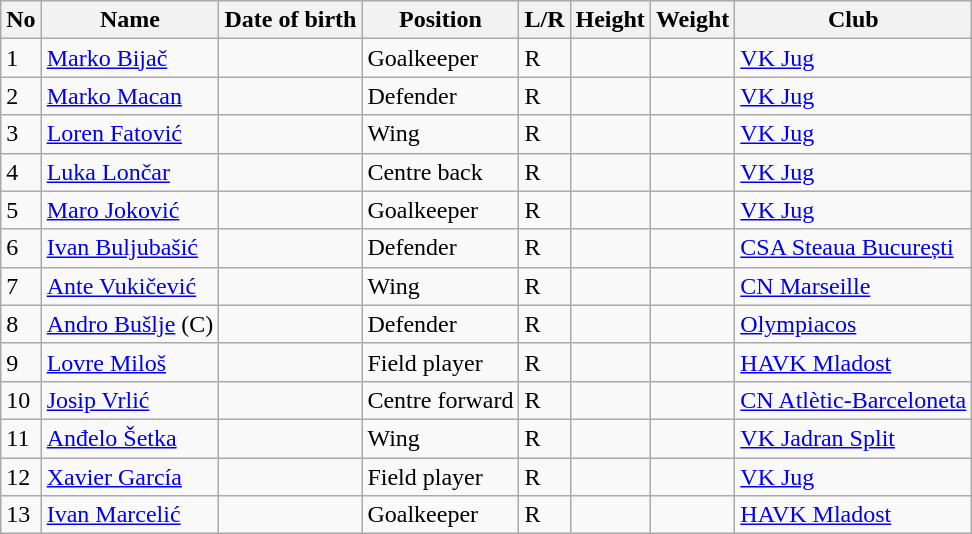<table class="wikitable sortable" text-align:center;">
<tr>
<th>No</th>
<th>Name</th>
<th>Date of birth</th>
<th>Position</th>
<th>L/R</th>
<th>Height</th>
<th>Weight</th>
<th>Club</th>
</tr>
<tr>
<td>1</td>
<td align=left><a href='#'>Marko Bijač</a></td>
<td align=left></td>
<td>Goalkeeper</td>
<td>R</td>
<td></td>
<td></td>
<td align=left> <a href='#'>VK Jug</a></td>
</tr>
<tr>
<td>2</td>
<td align=left><a href='#'>Marko Macan</a></td>
<td align=left></td>
<td>Defender</td>
<td>R</td>
<td></td>
<td></td>
<td align=left> <a href='#'>VK Jug</a></td>
</tr>
<tr>
<td>3</td>
<td align=left><a href='#'>Loren Fatović</a></td>
<td align=left></td>
<td>Wing</td>
<td>R</td>
<td></td>
<td></td>
<td align=left> <a href='#'>VK Jug</a></td>
</tr>
<tr>
<td>4</td>
<td align=left><a href='#'>Luka Lončar</a></td>
<td align=left></td>
<td>Centre back</td>
<td>R</td>
<td></td>
<td></td>
<td align=left> <a href='#'>VK Jug</a></td>
</tr>
<tr>
<td>5</td>
<td align=left><a href='#'>Maro Joković</a></td>
<td align=left></td>
<td>Goalkeeper</td>
<td>R</td>
<td></td>
<td></td>
<td align=left> <a href='#'>VK Jug</a></td>
</tr>
<tr>
<td>6</td>
<td align=left><a href='#'>Ivan Buljubašić</a></td>
<td align=left></td>
<td>Defender</td>
<td>R</td>
<td></td>
<td></td>
<td align=left> <a href='#'>CSA Steaua București</a></td>
</tr>
<tr>
<td>7</td>
<td align=left><a href='#'>Ante Vukičević</a></td>
<td align=left></td>
<td>Wing</td>
<td>R</td>
<td></td>
<td></td>
<td align=left> <a href='#'>CN Marseille</a></td>
</tr>
<tr>
<td>8</td>
<td align=left><a href='#'>Andro Bušlje</a> (C)</td>
<td align=left></td>
<td>Defender</td>
<td>R</td>
<td></td>
<td></td>
<td align=left> <a href='#'>Olympiacos</a></td>
</tr>
<tr>
<td>9</td>
<td align=left><a href='#'>Lovre Miloš</a></td>
<td align=left></td>
<td>Field player</td>
<td>R</td>
<td></td>
<td></td>
<td align=left> <a href='#'>HAVK Mladost</a></td>
</tr>
<tr>
<td>10</td>
<td align=left><a href='#'>Josip Vrlić</a></td>
<td align=left></td>
<td>Centre forward</td>
<td>R</td>
<td></td>
<td></td>
<td align=left> <a href='#'>CN Atlètic-Barceloneta</a></td>
</tr>
<tr>
<td>11</td>
<td align=left><a href='#'>Anđelo Šetka</a></td>
<td align=left></td>
<td>Wing</td>
<td>R</td>
<td></td>
<td></td>
<td align=left> <a href='#'>VK Jadran Split</a></td>
</tr>
<tr>
<td>12</td>
<td align=left><a href='#'>Xavier García</a></td>
<td align=left></td>
<td>Field player</td>
<td>R</td>
<td></td>
<td></td>
<td align=left> <a href='#'>VK Jug</a></td>
</tr>
<tr>
<td>13</td>
<td align=left><a href='#'>Ivan Marcelić</a></td>
<td align=left></td>
<td>Goalkeeper</td>
<td>R</td>
<td></td>
<td></td>
<td align=left> <a href='#'>HAVK Mladost</a></td>
</tr>
</table>
